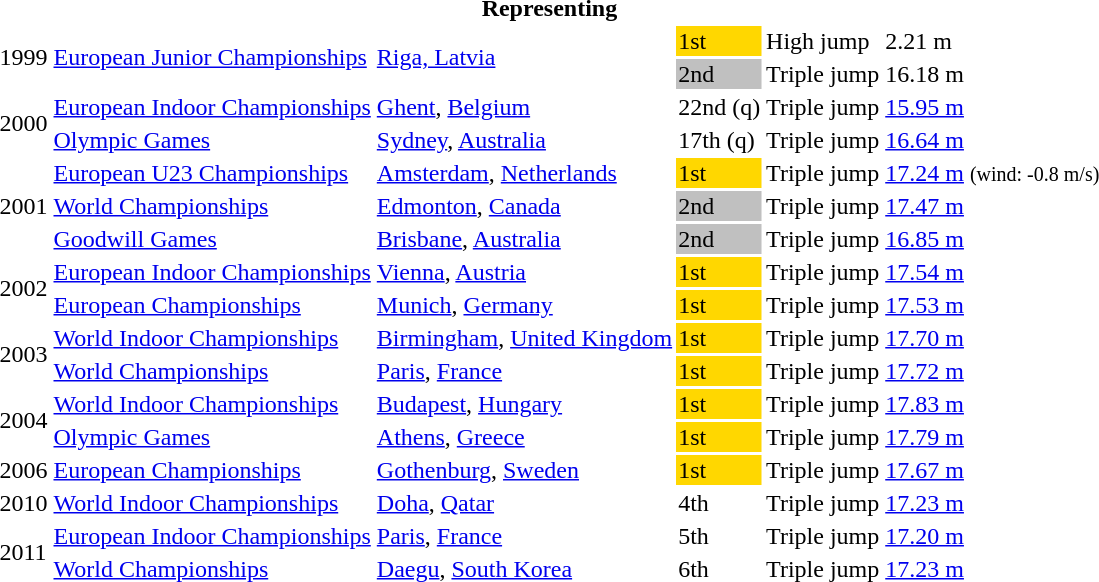<table>
<tr>
<th colspan="6">Representing </th>
</tr>
<tr>
<td rowspan=2>1999</td>
<td rowspan=2><a href='#'>European Junior Championships</a></td>
<td rowspan=2><a href='#'>Riga, Latvia</a></td>
<td bgcolor=gold>1st</td>
<td>High jump</td>
<td>2.21 m</td>
</tr>
<tr>
<td bgcolor=silver>2nd</td>
<td>Triple jump</td>
<td>16.18 m</td>
</tr>
<tr>
<td rowspan=2>2000</td>
<td><a href='#'>European Indoor Championships</a></td>
<td><a href='#'>Ghent</a>, <a href='#'>Belgium</a></td>
<td>22nd (q)</td>
<td>Triple jump</td>
<td><a href='#'>15.95 m</a></td>
</tr>
<tr>
<td><a href='#'>Olympic Games</a></td>
<td><a href='#'>Sydney</a>, <a href='#'>Australia</a></td>
<td>17th (q)</td>
<td>Triple jump</td>
<td><a href='#'>16.64 m</a></td>
</tr>
<tr>
<td rowspan=3>2001</td>
<td><a href='#'>European U23 Championships</a></td>
<td><a href='#'>Amsterdam</a>, <a href='#'>Netherlands</a></td>
<td bgcolor=gold>1st</td>
<td>Triple jump</td>
<td><a href='#'>17.24 m</a> <small>(wind: -0.8 m/s)</small></td>
</tr>
<tr>
<td><a href='#'>World Championships</a></td>
<td><a href='#'>Edmonton</a>, <a href='#'>Canada</a></td>
<td bgcolor=silver>2nd</td>
<td>Triple jump</td>
<td><a href='#'>17.47 m</a></td>
</tr>
<tr>
<td><a href='#'>Goodwill Games</a></td>
<td><a href='#'>Brisbane</a>, <a href='#'>Australia</a></td>
<td bgcolor=silver>2nd</td>
<td>Triple jump</td>
<td><a href='#'>16.85 m</a></td>
</tr>
<tr>
<td rowspan=2>2002</td>
<td><a href='#'>European Indoor Championships</a></td>
<td><a href='#'>Vienna</a>, <a href='#'>Austria</a></td>
<td bgcolor=gold>1st</td>
<td>Triple jump</td>
<td><a href='#'>17.54 m</a></td>
</tr>
<tr>
<td><a href='#'>European Championships</a></td>
<td><a href='#'>Munich</a>, <a href='#'>Germany</a></td>
<td bgcolor=gold>1st</td>
<td>Triple jump</td>
<td><a href='#'>17.53 m</a></td>
</tr>
<tr>
<td rowspan=2>2003</td>
<td><a href='#'>World Indoor Championships</a></td>
<td><a href='#'>Birmingham</a>, <a href='#'>United Kingdom</a></td>
<td bgcolor=gold>1st</td>
<td>Triple jump</td>
<td><a href='#'>17.70 m</a></td>
</tr>
<tr>
<td><a href='#'>World Championships</a></td>
<td><a href='#'>Paris</a>, <a href='#'>France</a></td>
<td bgcolor=gold>1st</td>
<td>Triple jump</td>
<td><a href='#'>17.72 m</a></td>
</tr>
<tr>
<td rowspan=2>2004</td>
<td><a href='#'>World Indoor Championships</a></td>
<td><a href='#'>Budapest</a>, <a href='#'>Hungary</a></td>
<td bgcolor=gold>1st</td>
<td>Triple jump</td>
<td><a href='#'>17.83 m</a></td>
</tr>
<tr>
<td><a href='#'>Olympic Games</a></td>
<td><a href='#'>Athens</a>, <a href='#'>Greece</a></td>
<td bgcolor=gold>1st</td>
<td>Triple jump</td>
<td><a href='#'>17.79 m</a></td>
</tr>
<tr>
<td>2006</td>
<td><a href='#'>European Championships</a></td>
<td><a href='#'>Gothenburg</a>, <a href='#'>Sweden</a></td>
<td bgcolor=gold>1st</td>
<td>Triple jump</td>
<td><a href='#'>17.67 m</a></td>
</tr>
<tr>
<td>2010</td>
<td><a href='#'>World Indoor Championships</a></td>
<td><a href='#'>Doha</a>, <a href='#'>Qatar</a></td>
<td>4th</td>
<td>Triple jump</td>
<td><a href='#'>17.23 m</a></td>
</tr>
<tr>
<td rowspan=2>2011</td>
<td><a href='#'>European Indoor Championships</a></td>
<td><a href='#'>Paris</a>, <a href='#'>France</a></td>
<td>5th</td>
<td>Triple jump</td>
<td><a href='#'>17.20 m</a></td>
</tr>
<tr>
<td><a href='#'>World Championships</a></td>
<td><a href='#'>Daegu</a>, <a href='#'>South Korea</a></td>
<td>6th</td>
<td>Triple jump</td>
<td><a href='#'>17.23 m</a></td>
</tr>
</table>
